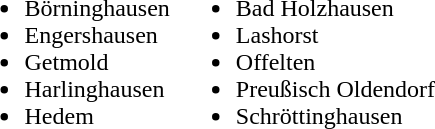<table>
<tr>
<td valign="top"><br><ul><li>Börninghausen</li><li>Engershausen</li><li>Getmold</li><li>Harlinghausen</li><li>Hedem</li></ul></td>
<td valign="top"><br><ul><li>Bad Holzhausen</li><li>Lashorst</li><li>Offelten</li><li>Preußisch Oldendorf</li><li>Schröttinghausen</li></ul></td>
</tr>
</table>
